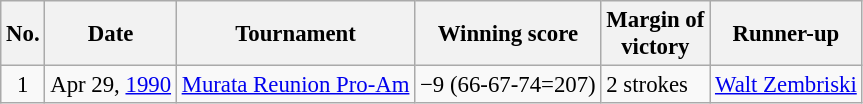<table class="wikitable" style="font-size:95%;">
<tr>
<th>No.</th>
<th>Date</th>
<th>Tournament</th>
<th>Winning score</th>
<th>Margin of<br>victory</th>
<th>Runner-up</th>
</tr>
<tr>
<td align=center>1</td>
<td>Apr 29, <a href='#'>1990</a></td>
<td><a href='#'>Murata Reunion Pro-Am</a></td>
<td>−9 (66-67-74=207)</td>
<td>2 strokes</td>
<td> <a href='#'>Walt Zembriski</a></td>
</tr>
</table>
